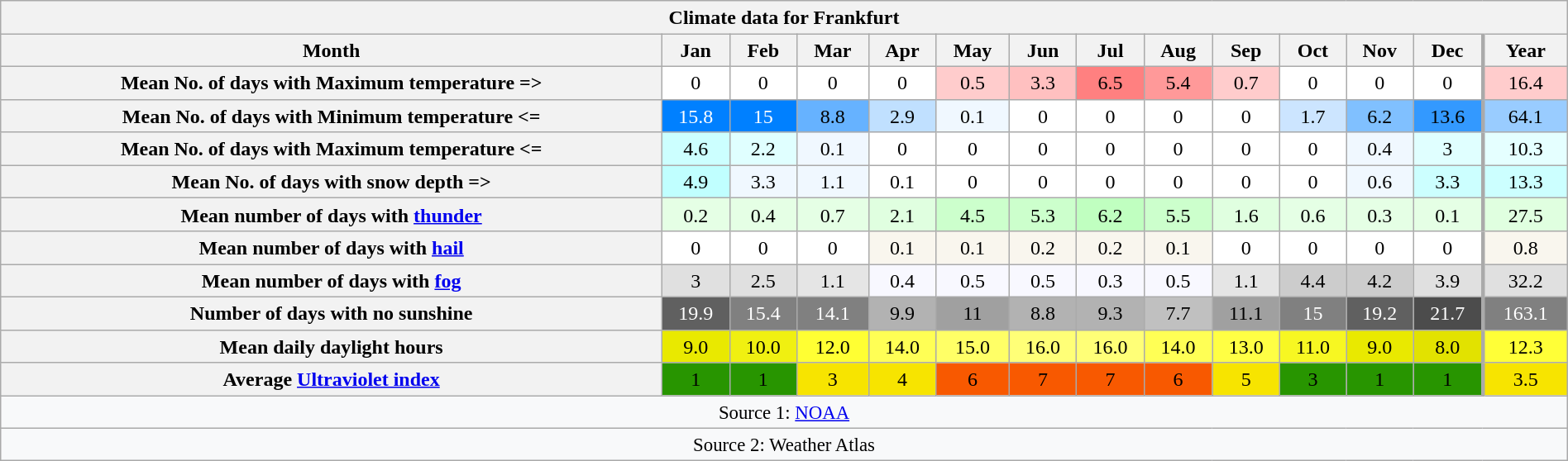<table style="width:100%;text-align:center;line-height:1.2em;margin-left:auto;margin-right:auto" class="wikitable mw-collapsible">
<tr>
<th Colspan=14>Climate data for Frankfurt</th>
</tr>
<tr>
<th>Month</th>
<th>Jan</th>
<th>Feb</th>
<th>Mar</th>
<th>Apr</th>
<th>May</th>
<th>Jun</th>
<th>Jul</th>
<th>Aug</th>
<th>Sep</th>
<th>Oct</th>
<th>Nov</th>
<th>Dec</th>
<th style="border-left-width:medium">Year</th>
</tr>
<tr>
<th>Mean No. of days with Maximum temperature => </th>
<td style="background:#ffffff;color:#000000;">0</td>
<td style="background:#ffffff;color:#000000;">0</td>
<td style="background:#ffffff;color:#000000;">0</td>
<td style="background:#ffffff;color:#000000;">0</td>
<td style="background:#FFCCCC;color:#000000;">0.5</td>
<td style="background:#FFC0C0;color:#000000;">3.3</td>
<td style="background:#FF8080;color:#000000;">6.5</td>
<td style="background:#FF9999;color:#000000;">5.4</td>
<td style="background:#FFCCCC;color:#000000;">0.7</td>
<td style="background:#ffffff;color:#000000;">0</td>
<td style="background:#ffffff;color:#000000;">0</td>
<td style="background:#ffffff;color:#000000;">0</td>
<td style="background:#FFCCCC;color:#000000;border-left-width:medium">16.4</td>
</tr>
<tr>
<th>Mean No. of days with Minimum temperature <= </th>
<td style="background:#0080FF;color:#ffffff;">15.8</td>
<td style="background:#0080FF;color:#ffffff;">15</td>
<td style="background:#66B2FF;color:#000000;">8.8</td>
<td style="background:#C0E0FF;color:#000000;">2.9</td>
<td style="background:#F0F8FF;color:#000000;">0.1</td>
<td style="background:#FFFFFF;color:#000000;">0</td>
<td style="background:#FFFFFF;color:#000000;">0</td>
<td style="background:#FFFFFF;color:#000000;">0</td>
<td style="background:#FFFFFF;color:#000000;">0</td>
<td style="background:#CCE5FF;color:#000000;">1.7</td>
<td style="background:#80C0FF;color:#000000;">6.2</td>
<td style="background:#3399FF;color:#000000;">13.6</td>
<td style="background:#99CCFF;color:#000000;border-left-width:medium">64.1</td>
</tr>
<tr>
<th>Mean No. of days with Maximum temperature <= </th>
<td style="background:#CCFFFF;color:#000000;">4.6</td>
<td style="background:#E0FFFF;color:#000000;">2.2</td>
<td style="background:#F0F8FF;color:#000000;">0.1</td>
<td style="background:#FFFFFF;color:#000000;">0</td>
<td style="background:#FFFFFF;color:#000000;">0</td>
<td style="background:#FFFFFF;color:#000000;">0</td>
<td style="background:#FFFFFF;color:#000000;">0</td>
<td style="background:#FFFFFF;color:#000000;">0</td>
<td style="background:#FFFFFF;color:#000000;">0</td>
<td style="background:#FFFFFF;color:#000000;">0</td>
<td style="background:#F0F8FF;color:#000000;">0.4</td>
<td style="background:#E0FFFF;color:#000000;">3</td>
<td style="background:#E5FFFF;color:#000000;border-left-width:medium">10.3</td>
</tr>
<tr>
<th>Mean No. of days with snow depth => </th>
<td style="background:#C0FFFF;color:#000000;">4.9</td>
<td style="background:#F0F8FF;color:#000000;">3.3</td>
<td style="background:#F0F8FF;color:#000000;">1.1</td>
<td style="background:#FFFFFF;color:#000000;">0.1</td>
<td style="background:#FFFFFF;color:#000000;">0</td>
<td style="background:#FFFFFF;color:#000000;">0</td>
<td style="background:#FFFFFF;color:#000000;">0</td>
<td style="background:#FFFFFF;color:#000000;">0</td>
<td style="background:#FFFFFF;color:#000000;">0</td>
<td style="background:#FFFFFF;color:#000000;">0</td>
<td style="background:#F0F8FF;color:#000000;">0.6</td>
<td style="background:#CCFFFF;color:#000000;">3.3</td>
<td style="background:#CCFFFF;color:#000000;border-left-width:medium">13.3</td>
</tr>
<tr>
<th>Mean number of days with <a href='#'>thunder</a></th>
<td style="background:#E5FFE5;color:#000000;">0.2</td>
<td style="background:#E5FFE5;color:#000000;">0.4</td>
<td style="background:#E5FFE5;color:#000000;">0.7</td>
<td style="background:#E0FFE0;color:#000000;">2.1</td>
<td style="background:#CCFFCC;color:#000000;">4.5</td>
<td style="background:#CCFFCC;color:#000000;">5.3</td>
<td style="background:#C0FFC0;color:#000000;">6.2</td>
<td style="background:#CCFFCC;color:#000000;">5.5</td>
<td style="background:#E0FFE0;color:#000000;">1.6</td>
<td style="background:#E5FFE5;color:#000000;">0.6</td>
<td style="background:#E5FFE5;color:#000000;">0.3</td>
<td style="background:#E5FFE5;color:#000000;">0.1</td>
<td style="background:#E0FFE0;color:#000000;border-left-width:medium">27.5</td>
</tr>
<tr>
<th>Mean number of days with <a href='#'>hail</a></th>
<td style="background:#FFFFFF;color:#000000;">0</td>
<td style="background:#FFFFFF;color:#000000;">0</td>
<td style="background:#FFFFFF;color:#000000;">0</td>
<td style="background:#F9F6EE;color:#000000;">0.1</td>
<td style="background:#F9F6EE;color:#000000;">0.1</td>
<td style="background:#F9F6EE;color:#000000;">0.2</td>
<td style="background:#F9F6EE;color:#000000;">0.2</td>
<td style="background:#F9F6EE;color:#000000;">0.1</td>
<td style="background:#FFFFFF;color:#000000;">0</td>
<td style="background:#FFFFFF;color:#000000;">0</td>
<td style="background:#FFFFFF;color:#000000;">0</td>
<td style="background:#FFFFFF;color:#000000;">0</td>
<td style="background:#F9F6EE;color:#000000;border-left-width:medium">0.8</td>
</tr>
<tr>
<th>Mean number of days with <a href='#'>fog</a></th>
<td style="background:#E0E0E0;color:#000000;">3</td>
<td style="background:#E0E0E0;color:#000000;">2.5</td>
<td style="background:#E5E5E5;color:#000000;">1.1</td>
<td style="background:#F8F8FF;color:#000000;">0.4</td>
<td style="background:#F8F8FF;color:#000000;">0.5</td>
<td style="background:#F8F8FF;color:#000000;">0.5</td>
<td style="background:#F8F8FF;color:#000000;">0.3</td>
<td style="background:#F8F8FF;color:#000000;">0.5</td>
<td style="background:#E5E5E5;color:#000000;">1.1</td>
<td style="background:#CCCCCC;color:#000000;">4.4</td>
<td style="background:#CCCCCC;color:#000000;">4.2</td>
<td style="background:#E0E0E0;color:#000000;">3.9</td>
<td style="background:#E0E0E0;color:#000000;border-left-width:medium">32.2</td>
</tr>
<tr>
<th>Number of days with no sunshine</th>
<td style="background:#606060;color:#FFFFFF;">19.9</td>
<td style="background:#808080;color:#FFFFFF;">15.4</td>
<td style="background:#808080;color:#FFFFFF;">14.1</td>
<td style="background:#B2B2B2;color:#000000;">9.9</td>
<td style="background:#A0A0A0;color:#000000;">11</td>
<td style="background:#B2B2B2;color:#000000;">8.8</td>
<td style="background:#B2B2B2;color:#000000;">9.3</td>
<td style="background:#C0C0C0;color:#000000;">7.7</td>
<td style="background:#A0A0A0;color:#000000;">11.1</td>
<td style="background:#808080;color:#FFFFFF;">15</td>
<td style="background:#606060;color:#FFFFFF;">19.2</td>
<td style="background:#4C4C4C;color:#FFFFFF;">21.7</td>
<td style="background:#808080;color:#FFFFFF;border-left-width:medium">163.1</td>
</tr>
<tr>
<th>Mean daily daylight hours</th>
<td style="background:#E9E900;color:#000000;">9.0</td>
<td style="background:#F0F011;color:#000000;">10.0</td>
<td style="background:#FFFF33;color:#000000;">12.0</td>
<td style="background:#FFFF55;color:#000000;">14.0</td>
<td style="background:#FFFF66;color:#000000;">15.0</td>
<td style="background:#FFFF77;color:#000000;">16.0</td>
<td style="background:#FFFF77;color:#000000;">16.0</td>
<td style="background:#FFFF55;color:#000000;">14.0</td>
<td style="background:#FFFF44;color:#000000;">13.0</td>
<td style="background:#F7F722;color:#000000;">11.0</td>
<td style="background:#E9E900;color:#000000;">9.0</td>
<td style="background:#E2E200;color:#000000;">8.0</td>
<td style="background:#FFFF37;color:#000000;border-left-width:medium">12.3</td>
</tr>
<tr>
<th>Average <a href='#'>Ultraviolet index</a></th>
<td style="background:#289500;color:#000000;">1</td>
<td style="background:#289500;color:#000000;">1</td>
<td style="background:#f7e400;color:#000000;">3</td>
<td style="background:#f7e400;color:#000000;">4</td>
<td style="background:#f85900;color:#000000;">6</td>
<td style="background:#f85900;color:#000000;">7</td>
<td style="background:#f85900;color:#000000;">7</td>
<td style="background:#f85900;color:#000000;">6</td>
<td style="background:#f7e400;color:#000000;">5</td>
<td style="background:#289500;color:#000000;">3</td>
<td style="background:#289500;color:#000000;">1</td>
<td style="background:#289500;color:#000000;">1</td>
<td style="background:#f7e400;color:#000000;border-left-width:medium">3.5</td>
</tr>
<tr>
<th Colspan=14 style="background:#f8f9fa;font-weight:normal;font-size:95%;">Source 1: <a href='#'>NOAA</a></th>
</tr>
<tr>
<th Colspan=14 style="background:#f8f9fa;font-weight:normal;font-size:95%;">Source 2: Weather Atlas</th>
</tr>
</table>
